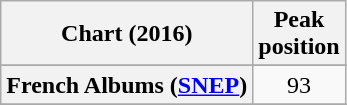<table class="wikitable sortable plainrowheaders" style="text-align:center">
<tr>
<th scope="col">Chart (2016)</th>
<th scope="col">Peak<br> position</th>
</tr>
<tr>
</tr>
<tr>
</tr>
<tr>
</tr>
<tr>
</tr>
<tr>
</tr>
<tr>
<th scope="row">French Albums (<a href='#'>SNEP</a>)</th>
<td>93</td>
</tr>
<tr>
</tr>
<tr>
</tr>
<tr>
</tr>
<tr>
</tr>
<tr>
</tr>
<tr>
</tr>
<tr>
</tr>
</table>
